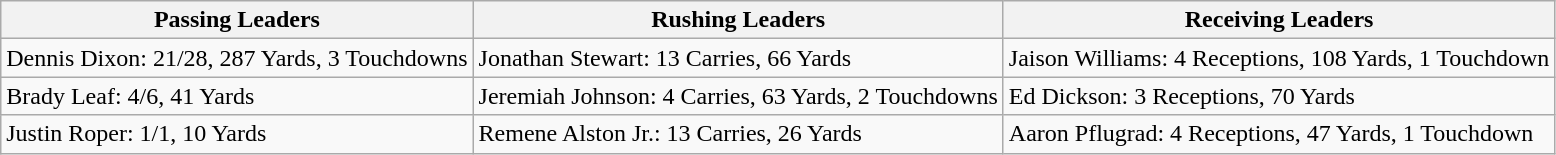<table class="wikitable">
<tr>
<th>Passing Leaders</th>
<th>Rushing Leaders</th>
<th>Receiving Leaders</th>
</tr>
<tr>
<td>Dennis Dixon: 21/28, 287 Yards, 3 Touchdowns</td>
<td>Jonathan Stewart: 13 Carries, 66 Yards</td>
<td>Jaison Williams: 4 Receptions, 108 Yards, 1 Touchdown</td>
</tr>
<tr>
<td>Brady Leaf: 4/6, 41 Yards</td>
<td>Jeremiah Johnson: 4 Carries, 63 Yards, 2 Touchdowns</td>
<td>Ed Dickson: 3 Receptions, 70 Yards</td>
</tr>
<tr>
<td>Justin Roper: 1/1, 10 Yards</td>
<td>Remene Alston Jr.: 13 Carries, 26 Yards</td>
<td>Aaron Pflugrad: 4 Receptions, 47 Yards, 1 Touchdown</td>
</tr>
</table>
